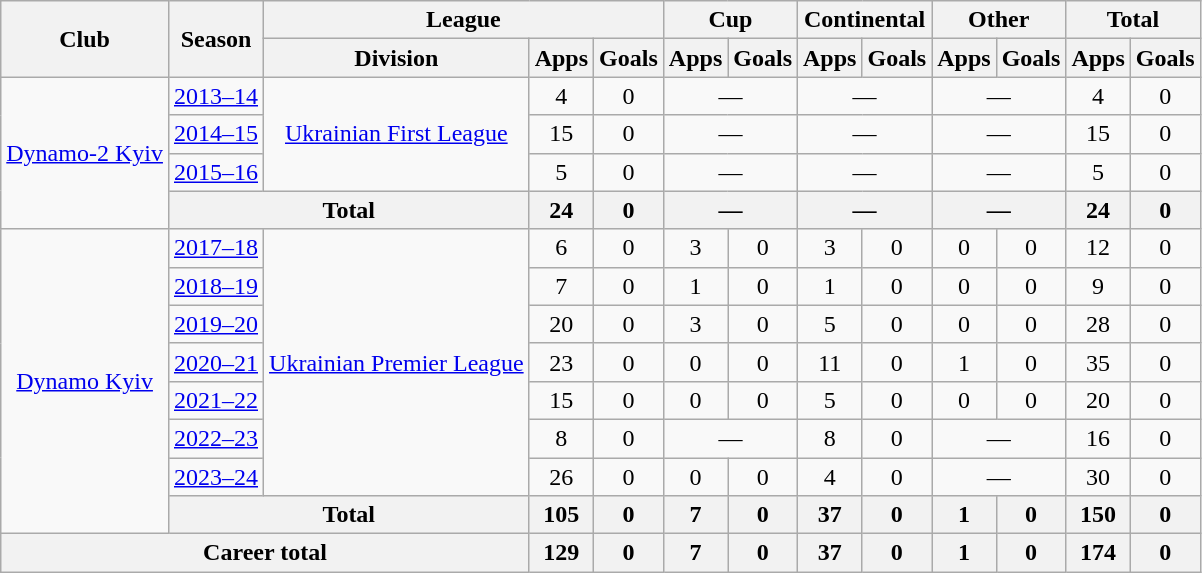<table class="wikitable" style="text-align:center">
<tr>
<th rowspan="2">Club</th>
<th rowspan="2">Season</th>
<th colspan="3">League</th>
<th colspan="2">Cup</th>
<th colspan="2">Continental</th>
<th colspan="2">Other</th>
<th colspan="2">Total</th>
</tr>
<tr>
<th>Division</th>
<th>Apps</th>
<th>Goals</th>
<th>Apps</th>
<th>Goals</th>
<th>Apps</th>
<th>Goals</th>
<th>Apps</th>
<th>Goals</th>
<th>Apps</th>
<th>Goals</th>
</tr>
<tr>
<td rowspan="4"><a href='#'>Dynamo-2 Kyiv</a></td>
<td><a href='#'>2013–14</a></td>
<td rowspan="3"><a href='#'>Ukrainian First League</a></td>
<td>4</td>
<td>0</td>
<td colspan="2">—</td>
<td colspan="2">—</td>
<td colspan="2">—</td>
<td>4</td>
<td>0</td>
</tr>
<tr>
<td><a href='#'>2014–15</a></td>
<td>15</td>
<td>0</td>
<td colspan="2">—</td>
<td colspan="2">—</td>
<td colspan="2">—</td>
<td>15</td>
<td>0</td>
</tr>
<tr>
<td><a href='#'>2015–16</a></td>
<td>5</td>
<td>0</td>
<td colspan="2">—</td>
<td colspan="2">—</td>
<td colspan="2">—</td>
<td>5</td>
<td>0</td>
</tr>
<tr>
<th colspan="2">Total</th>
<th>24</th>
<th>0</th>
<th colspan="2">—</th>
<th colspan="2">—</th>
<th colspan="2">—</th>
<th>24</th>
<th>0</th>
</tr>
<tr>
<td rowspan="8"><a href='#'>Dynamo Kyiv</a></td>
<td><a href='#'>2017–18</a></td>
<td rowspan="7"><a href='#'>Ukrainian Premier League</a></td>
<td>6</td>
<td>0</td>
<td>3</td>
<td>0</td>
<td>3</td>
<td>0</td>
<td>0</td>
<td>0</td>
<td>12</td>
<td>0</td>
</tr>
<tr>
<td><a href='#'>2018–19</a></td>
<td>7</td>
<td>0</td>
<td>1</td>
<td>0</td>
<td>1</td>
<td>0</td>
<td>0</td>
<td>0</td>
<td>9</td>
<td>0</td>
</tr>
<tr>
<td><a href='#'>2019–20</a></td>
<td>20</td>
<td>0</td>
<td>3</td>
<td>0</td>
<td>5</td>
<td>0</td>
<td>0</td>
<td>0</td>
<td>28</td>
<td>0</td>
</tr>
<tr>
<td><a href='#'>2020–21</a></td>
<td>23</td>
<td>0</td>
<td>0</td>
<td>0</td>
<td>11</td>
<td>0</td>
<td>1</td>
<td>0</td>
<td>35</td>
<td>0</td>
</tr>
<tr>
<td><a href='#'>2021–22</a></td>
<td>15</td>
<td>0</td>
<td>0</td>
<td>0</td>
<td>5</td>
<td>0</td>
<td>0</td>
<td>0</td>
<td>20</td>
<td>0</td>
</tr>
<tr>
<td><a href='#'>2022–23</a></td>
<td>8</td>
<td>0</td>
<td colspan="2">—</td>
<td>8</td>
<td>0</td>
<td colspan="2">—</td>
<td>16</td>
<td>0</td>
</tr>
<tr>
<td><a href='#'>2023–24</a></td>
<td>26</td>
<td>0</td>
<td>0</td>
<td>0</td>
<td>4</td>
<td>0</td>
<td colspan="2">—</td>
<td>30</td>
<td>0</td>
</tr>
<tr>
<th colspan="2">Total</th>
<th>105</th>
<th>0</th>
<th>7</th>
<th>0</th>
<th>37</th>
<th>0</th>
<th>1</th>
<th>0</th>
<th>150</th>
<th>0</th>
</tr>
<tr>
<th colspan="3">Career total</th>
<th>129</th>
<th>0</th>
<th>7</th>
<th>0</th>
<th>37</th>
<th>0</th>
<th>1</th>
<th>0</th>
<th>174</th>
<th>0</th>
</tr>
</table>
